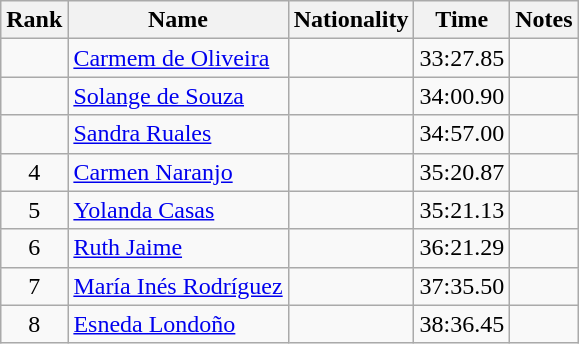<table class="wikitable sortable" style="text-align:center">
<tr>
<th>Rank</th>
<th>Name</th>
<th>Nationality</th>
<th>Time</th>
<th>Notes</th>
</tr>
<tr>
<td></td>
<td align=left><a href='#'>Carmem de Oliveira</a></td>
<td align=left></td>
<td>33:27.85</td>
<td></td>
</tr>
<tr>
<td></td>
<td align=left><a href='#'>Solange de Souza</a></td>
<td align=left></td>
<td>34:00.90</td>
<td></td>
</tr>
<tr>
<td></td>
<td align=left><a href='#'>Sandra Ruales</a></td>
<td align=left></td>
<td>34:57.00</td>
<td></td>
</tr>
<tr>
<td>4</td>
<td align=left><a href='#'>Carmen Naranjo</a></td>
<td align=left></td>
<td>35:20.87</td>
<td></td>
</tr>
<tr>
<td>5</td>
<td align=left><a href='#'>Yolanda Casas</a></td>
<td align=left></td>
<td>35:21.13</td>
<td></td>
</tr>
<tr>
<td>6</td>
<td align=left><a href='#'>Ruth Jaime</a></td>
<td align=left></td>
<td>36:21.29</td>
<td></td>
</tr>
<tr>
<td>7</td>
<td align=left><a href='#'>María Inés Rodríguez</a></td>
<td align=left></td>
<td>37:35.50</td>
<td></td>
</tr>
<tr>
<td>8</td>
<td align=left><a href='#'>Esneda Londoño</a></td>
<td align=left></td>
<td>38:36.45</td>
<td></td>
</tr>
</table>
